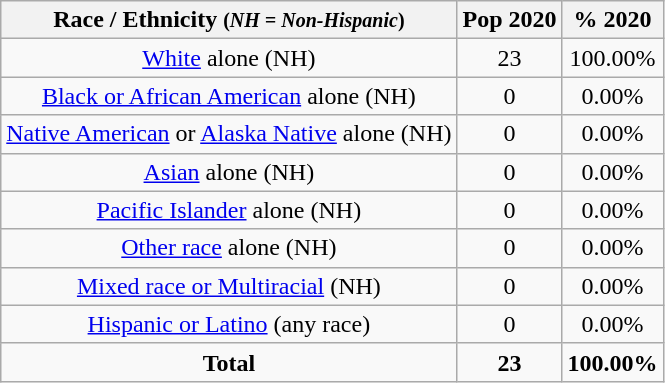<table class="wikitable" style="text-align:center;">
<tr>
<th>Race / Ethnicity <small>(<em>NH = Non-Hispanic</em>)</small></th>
<th>Pop 2020</th>
<th>% 2020</th>
</tr>
<tr>
<td><a href='#'>White</a> alone (NH)</td>
<td>23</td>
<td>100.00%</td>
</tr>
<tr>
<td><a href='#'>Black or African American</a> alone (NH)</td>
<td>0</td>
<td>0.00%</td>
</tr>
<tr>
<td><a href='#'>Native American</a> or <a href='#'>Alaska Native</a> alone (NH)</td>
<td>0</td>
<td>0.00%</td>
</tr>
<tr>
<td><a href='#'>Asian</a> alone (NH)</td>
<td>0</td>
<td>0.00%</td>
</tr>
<tr>
<td><a href='#'>Pacific Islander</a> alone (NH)</td>
<td>0</td>
<td>0.00%</td>
</tr>
<tr>
<td><a href='#'>Other race</a> alone (NH)</td>
<td>0</td>
<td>0.00%</td>
</tr>
<tr>
<td><a href='#'>Mixed race or Multiracial</a> (NH)</td>
<td>0</td>
<td>0.00%</td>
</tr>
<tr>
<td><a href='#'>Hispanic or Latino</a> (any race)</td>
<td>0</td>
<td>0.00%</td>
</tr>
<tr>
<td><strong>Total</strong></td>
<td><strong>23</strong></td>
<td><strong>100.00%</strong></td>
</tr>
</table>
